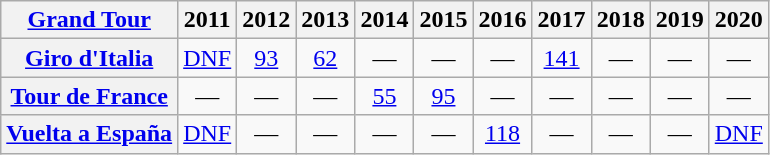<table class="wikitable plainrowheaders">
<tr>
<th scope="col"><a href='#'>Grand Tour</a></th>
<th scope="col">2011</th>
<th scope="col">2012</th>
<th scope="col">2013</th>
<th scope="col">2014</th>
<th scope="col">2015</th>
<th scope="col">2016</th>
<th scope="col">2017</th>
<th scope="col">2018</th>
<th scope="col">2019</th>
<th scope="col">2020</th>
</tr>
<tr style="text-align:center;">
<th scope="row"> <a href='#'>Giro d'Italia</a></th>
<td><a href='#'>DNF</a></td>
<td><a href='#'>93</a></td>
<td><a href='#'>62</a></td>
<td>—</td>
<td>—</td>
<td>—</td>
<td><a href='#'>141</a></td>
<td>—</td>
<td>—</td>
<td>—</td>
</tr>
<tr style="text-align:center;">
<th scope="row"> <a href='#'>Tour de France</a></th>
<td>—</td>
<td>—</td>
<td>—</td>
<td><a href='#'>55</a></td>
<td><a href='#'>95</a></td>
<td>—</td>
<td>—</td>
<td>—</td>
<td>—</td>
<td>—</td>
</tr>
<tr style="text-align:center;">
<th scope="row"> <a href='#'>Vuelta a España</a></th>
<td><a href='#'>DNF</a></td>
<td>—</td>
<td>—</td>
<td>—</td>
<td>—</td>
<td><a href='#'>118</a></td>
<td>—</td>
<td>—</td>
<td>—</td>
<td><a href='#'>DNF</a></td>
</tr>
</table>
